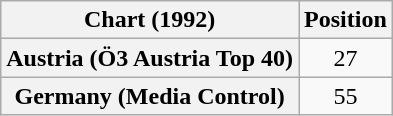<table class="wikitable plainrowheaders" style="text-align:center">
<tr>
<th>Chart (1992)</th>
<th>Position</th>
</tr>
<tr>
<th scope="row">Austria (Ö3 Austria Top 40)</th>
<td>27</td>
</tr>
<tr>
<th scope="row">Germany (Media Control)</th>
<td>55</td>
</tr>
</table>
